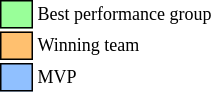<table class="toccolours" style="font-size: 75%; white-space: nowrap;">
<tr>
<td style="background:#99FF99; border: 1px solid black;">      </td>
<td>Best performance group</td>
</tr>
<tr>
<td style="background:#FFC06F; border: 1px solid black;">      </td>
<td>Winning team</td>
</tr>
<tr>
<td style="background:#90C0FF; border: 1px solid black;">      </td>
<td>MVP</td>
</tr>
</table>
